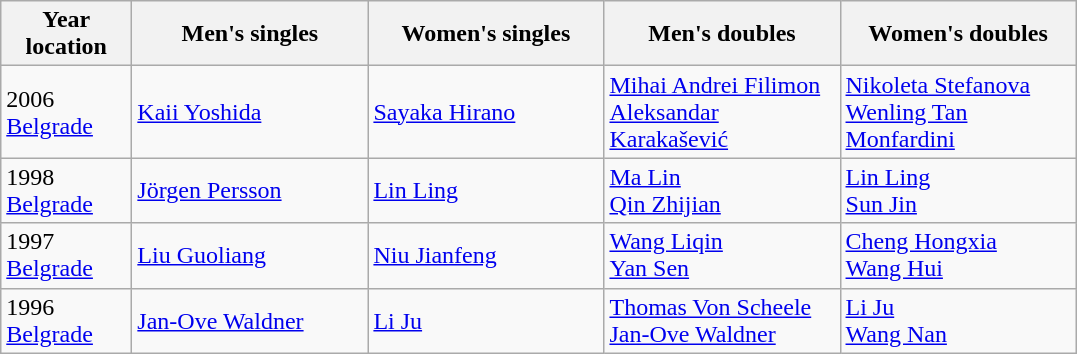<table class="wikitable">
<tr>
<th width="80">Year <br> location</th>
<th style="width:150px;">Men's singles</th>
<th style="width:150px;">Women's singles</th>
<th style="width:150px;">Men's doubles</th>
<th style="width:150px;">Women's doubles</th>
</tr>
<tr>
<td>2006<br> <a href='#'>Belgrade</a></td>
<td> <a href='#'>Kaii Yoshida</a></td>
<td> <a href='#'>Sayaka Hirano</a></td>
<td> <a href='#'>Mihai Andrei Filimon</a> <br>  <a href='#'>Aleksandar Karakašević</a></td>
<td> <a href='#'>Nikoleta Stefanova</a> <br>  <a href='#'>Wenling Tan Monfardini</a></td>
</tr>
<tr>
<td>1998<br> <a href='#'>Belgrade</a></td>
<td> <a href='#'>Jörgen Persson</a></td>
<td> <a href='#'>Lin Ling</a></td>
<td> <a href='#'>Ma Lin</a> <br>  <a href='#'>Qin Zhijian</a></td>
<td> <a href='#'>Lin Ling</a> <br>  <a href='#'>Sun Jin</a></td>
</tr>
<tr>
<td>1997<br> <a href='#'>Belgrade</a></td>
<td> <a href='#'>Liu Guoliang</a></td>
<td> <a href='#'>Niu Jianfeng</a></td>
<td> <a href='#'>Wang Liqin</a> <br>  <a href='#'>Yan Sen</a></td>
<td> <a href='#'>Cheng Hongxia</a> <br>  <a href='#'>Wang Hui</a></td>
</tr>
<tr>
<td>1996<br> <a href='#'>Belgrade</a></td>
<td> <a href='#'>Jan-Ove Waldner</a></td>
<td> <a href='#'>Li Ju</a></td>
<td> <a href='#'>Thomas Von Scheele</a> <br>  <a href='#'>Jan-Ove Waldner</a></td>
<td> <a href='#'>Li Ju</a> <br>  <a href='#'>Wang Nan</a></td>
</tr>
</table>
